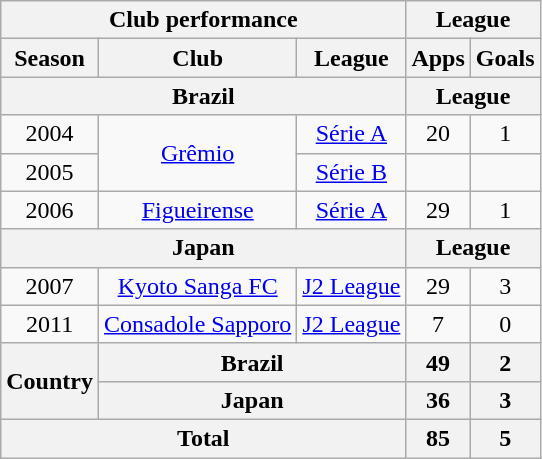<table class="wikitable" style="text-align:center;">
<tr>
<th colspan=3>Club performance</th>
<th colspan=2>League</th>
</tr>
<tr>
<th>Season</th>
<th>Club</th>
<th>League</th>
<th>Apps</th>
<th>Goals</th>
</tr>
<tr>
<th colspan=3>Brazil</th>
<th colspan=2>League</th>
</tr>
<tr>
<td>2004</td>
<td rowspan="2"><a href='#'>Grêmio</a></td>
<td><a href='#'>Série A</a></td>
<td>20</td>
<td>1</td>
</tr>
<tr>
<td>2005</td>
<td><a href='#'>Série B</a></td>
<td></td>
<td></td>
</tr>
<tr>
<td>2006</td>
<td><a href='#'>Figueirense</a></td>
<td><a href='#'>Série A</a></td>
<td>29</td>
<td>1</td>
</tr>
<tr>
<th colspan=3>Japan</th>
<th colspan=2>League</th>
</tr>
<tr>
<td>2007</td>
<td><a href='#'>Kyoto Sanga FC</a></td>
<td><a href='#'>J2 League</a></td>
<td>29</td>
<td>3</td>
</tr>
<tr>
<td>2011</td>
<td><a href='#'>Consadole Sapporo</a></td>
<td><a href='#'>J2 League</a></td>
<td>7</td>
<td>0</td>
</tr>
<tr>
<th rowspan=2>Country</th>
<th colspan=2>Brazil</th>
<th>49</th>
<th>2</th>
</tr>
<tr>
<th colspan=2>Japan</th>
<th>36</th>
<th>3</th>
</tr>
<tr>
<th colspan=3>Total</th>
<th>85</th>
<th>5</th>
</tr>
</table>
